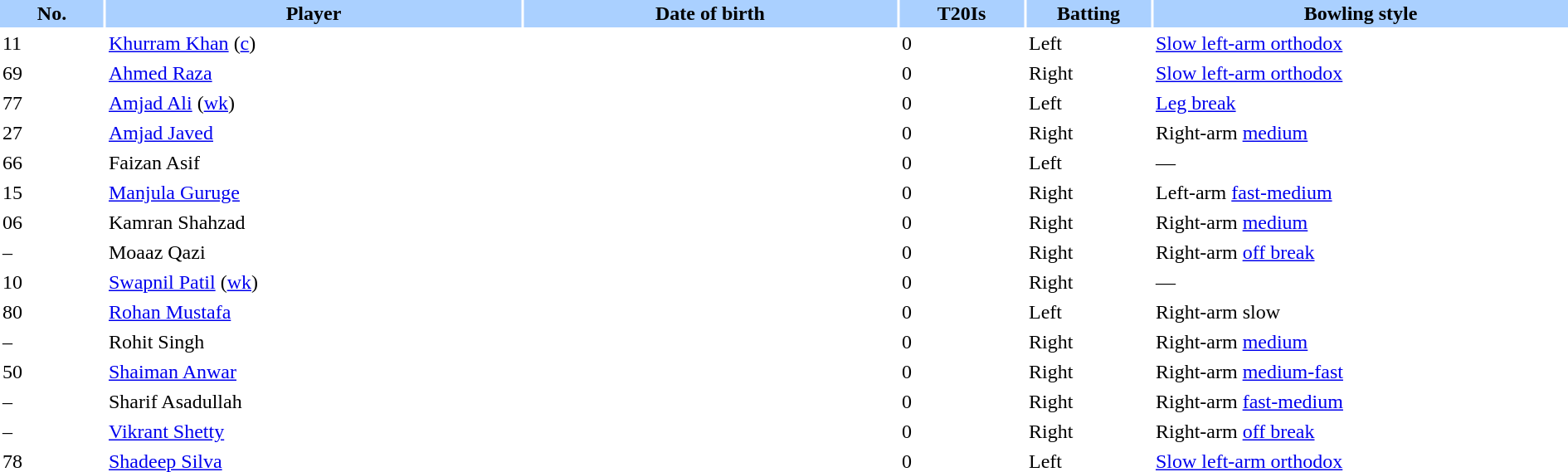<table border="0" cellspacing="2" cellpadding="2" style="width:100%;">
<tr style="background:#aad0ff;">
<th scope="col" width="5%">No.</th>
<th scope="col" width="20%">Player</th>
<th scope="col" width="18%">Date of birth</th>
<th scope="col" width="6%">T20Is</th>
<th scope="col" width="6%">Batting</th>
<th scope="col" width="20%">Bowling style</th>
</tr>
<tr>
<td>11</td>
<td><a href='#'>Khurram Khan</a> (<a href='#'>c</a>)</td>
<td></td>
<td>0</td>
<td>Left</td>
<td><a href='#'>Slow left-arm orthodox</a></td>
</tr>
<tr>
<td>69</td>
<td><a href='#'>Ahmed Raza</a></td>
<td></td>
<td>0</td>
<td>Right</td>
<td><a href='#'>Slow left-arm orthodox</a></td>
</tr>
<tr>
<td>77</td>
<td><a href='#'>Amjad Ali</a> (<a href='#'>wk</a>)</td>
<td></td>
<td>0</td>
<td>Left</td>
<td><a href='#'>Leg break</a></td>
</tr>
<tr>
<td>27</td>
<td><a href='#'>Amjad Javed</a></td>
<td></td>
<td>0</td>
<td>Right</td>
<td>Right-arm <a href='#'>medium</a></td>
</tr>
<tr>
<td>66</td>
<td>Faizan Asif</td>
<td></td>
<td>0</td>
<td>Left</td>
<td>—</td>
</tr>
<tr>
<td>15</td>
<td><a href='#'>Manjula Guruge</a></td>
<td></td>
<td>0</td>
<td>Right</td>
<td>Left-arm <a href='#'>fast-medium</a></td>
</tr>
<tr>
<td>06</td>
<td>Kamran Shahzad</td>
<td></td>
<td>0</td>
<td>Right</td>
<td>Right-arm <a href='#'>medium</a></td>
</tr>
<tr>
<td>–</td>
<td>Moaaz Qazi</td>
<td></td>
<td>0</td>
<td>Right</td>
<td>Right-arm <a href='#'>off break</a></td>
</tr>
<tr>
<td>10</td>
<td><a href='#'>Swapnil Patil</a> (<a href='#'>wk</a>)</td>
<td></td>
<td>0</td>
<td>Right</td>
<td>—</td>
</tr>
<tr>
<td>80</td>
<td><a href='#'>Rohan Mustafa</a></td>
<td></td>
<td>0</td>
<td>Left</td>
<td>Right-arm slow</td>
</tr>
<tr>
<td>–</td>
<td>Rohit Singh</td>
<td></td>
<td>0</td>
<td>Right</td>
<td>Right-arm <a href='#'>medium</a></td>
</tr>
<tr>
<td>50</td>
<td><a href='#'>Shaiman Anwar</a></td>
<td></td>
<td>0</td>
<td>Right</td>
<td>Right-arm <a href='#'>medium-fast</a></td>
</tr>
<tr>
<td>–</td>
<td>Sharif Asadullah</td>
<td></td>
<td>0</td>
<td>Right</td>
<td>Right-arm <a href='#'>fast-medium</a></td>
</tr>
<tr>
<td>–</td>
<td><a href='#'>Vikrant Shetty</a></td>
<td></td>
<td>0</td>
<td>Right</td>
<td>Right-arm <a href='#'>off break</a></td>
</tr>
<tr>
<td>78</td>
<td><a href='#'>Shadeep Silva</a></td>
<td></td>
<td>0</td>
<td>Left</td>
<td><a href='#'>Slow left-arm orthodox</a></td>
</tr>
</table>
